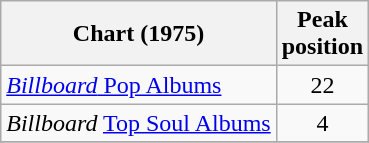<table class="wikitable">
<tr>
<th>Chart (1975)</th>
<th>Peak<br>position</th>
</tr>
<tr>
<td><a href='#'><em>Billboard</em> Pop Albums</a></td>
<td align=center>22</td>
</tr>
<tr>
<td><em>Billboard</em> <a href='#'>Top Soul Albums</a></td>
<td align=center>4</td>
</tr>
<tr>
</tr>
</table>
